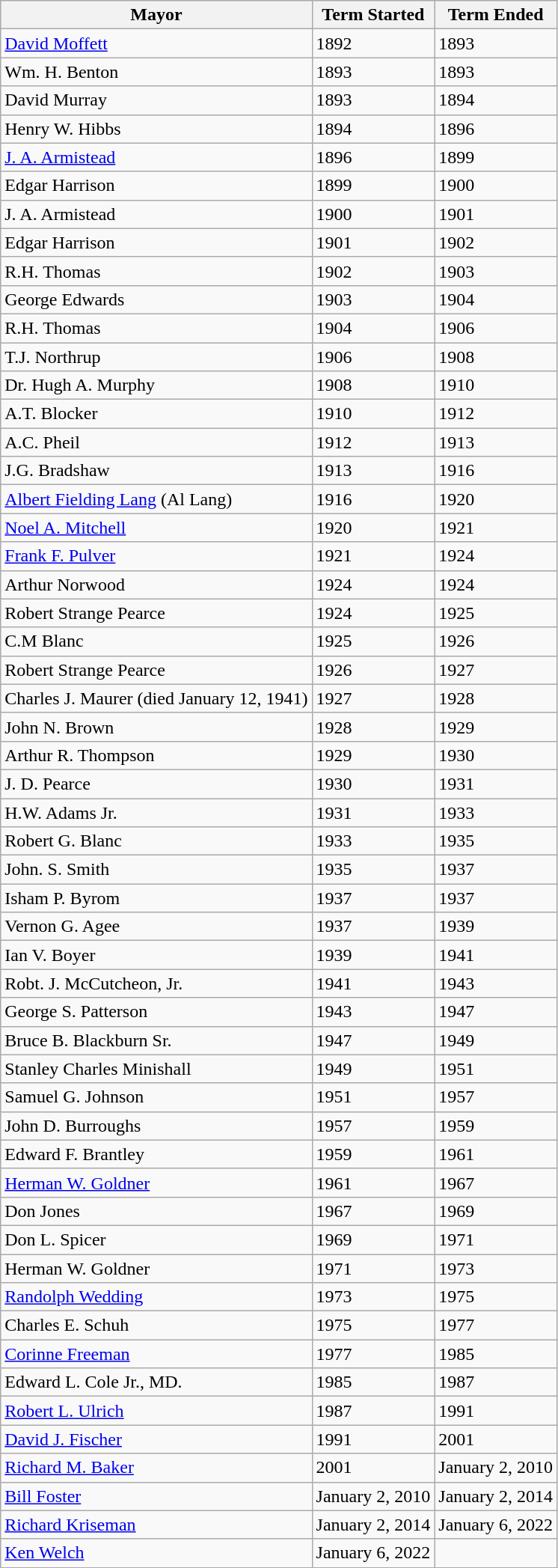<table class="wikitable">
<tr>
<th>Mayor</th>
<th>Term Started</th>
<th>Term Ended</th>
</tr>
<tr>
<td><a href='#'>David Moffett</a></td>
<td>1892</td>
<td>1893</td>
</tr>
<tr>
<td>Wm. H. Benton</td>
<td>1893</td>
<td>1893</td>
</tr>
<tr>
<td>David Murray</td>
<td>1893</td>
<td>1894</td>
</tr>
<tr>
<td>Henry W. Hibbs</td>
<td>1894</td>
<td>1896</td>
</tr>
<tr>
<td><a href='#'>J. A. Armistead</a></td>
<td>1896</td>
<td>1899</td>
</tr>
<tr>
<td>Edgar Harrison</td>
<td>1899</td>
<td>1900</td>
</tr>
<tr>
<td>J. A. Armistead</td>
<td>1900</td>
<td>1901</td>
</tr>
<tr>
<td>Edgar Harrison</td>
<td>1901</td>
<td>1902</td>
</tr>
<tr>
<td>R.H. Thomas</td>
<td>1902</td>
<td>1903</td>
</tr>
<tr>
<td>George Edwards</td>
<td>1903</td>
<td>1904</td>
</tr>
<tr>
<td>R.H. Thomas</td>
<td>1904</td>
<td>1906</td>
</tr>
<tr>
<td>T.J. Northrup</td>
<td>1906</td>
<td>1908</td>
</tr>
<tr>
<td>Dr. Hugh A. Murphy</td>
<td>1908</td>
<td>1910</td>
</tr>
<tr>
<td>A.T. Blocker</td>
<td>1910</td>
<td>1912</td>
</tr>
<tr>
<td>A.C. Pheil</td>
<td>1912</td>
<td>1913</td>
</tr>
<tr>
<td>J.G. Bradshaw</td>
<td>1913</td>
<td>1916</td>
</tr>
<tr>
<td><a href='#'>Albert Fielding Lang</a> (Al Lang)</td>
<td>1916</td>
<td>1920</td>
</tr>
<tr>
<td><a href='#'>Noel A. Mitchell</a></td>
<td>1920</td>
<td>1921</td>
</tr>
<tr>
<td><a href='#'>Frank F. Pulver</a></td>
<td>1921</td>
<td>1924</td>
</tr>
<tr>
<td>Arthur Norwood</td>
<td>1924</td>
<td>1924</td>
</tr>
<tr>
<td>Robert Strange Pearce</td>
<td>1924</td>
<td>1925</td>
</tr>
<tr>
<td>C.M Blanc</td>
<td>1925</td>
<td>1926</td>
</tr>
<tr>
<td>Robert Strange Pearce</td>
<td>1926</td>
<td>1927</td>
</tr>
<tr>
<td>Charles J. Maurer (died January 12, 1941)</td>
<td>1927</td>
<td>1928</td>
</tr>
<tr>
<td>John N. Brown</td>
<td>1928</td>
<td>1929</td>
</tr>
<tr>
<td>Arthur R. Thompson</td>
<td>1929</td>
<td>1930</td>
</tr>
<tr>
<td>J. D. Pearce</td>
<td>1930</td>
<td>1931</td>
</tr>
<tr>
<td>H.W. Adams Jr.</td>
<td>1931</td>
<td>1933</td>
</tr>
<tr>
<td>Robert G. Blanc</td>
<td>1933</td>
<td>1935</td>
</tr>
<tr>
<td>John. S. Smith</td>
<td>1935</td>
<td>1937</td>
</tr>
<tr>
<td>Isham P. Byrom</td>
<td>1937</td>
<td>1937</td>
</tr>
<tr>
<td>Vernon G. Agee</td>
<td>1937</td>
<td>1939</td>
</tr>
<tr>
<td>Ian V. Boyer</td>
<td>1939</td>
<td>1941</td>
</tr>
<tr>
<td>Robt. J. McCutcheon, Jr.</td>
<td>1941</td>
<td>1943</td>
</tr>
<tr>
<td>George S. Patterson</td>
<td>1943</td>
<td>1947</td>
</tr>
<tr>
<td>Bruce B. Blackburn Sr.</td>
<td>1947</td>
<td>1949</td>
</tr>
<tr>
<td>Stanley Charles Minishall</td>
<td>1949</td>
<td>1951</td>
</tr>
<tr>
<td>Samuel G. Johnson</td>
<td>1951</td>
<td>1957</td>
</tr>
<tr>
<td>John D. Burroughs</td>
<td>1957</td>
<td>1959</td>
</tr>
<tr>
<td>Edward F. Brantley</td>
<td>1959</td>
<td>1961</td>
</tr>
<tr>
<td><a href='#'>Herman W. Goldner</a></td>
<td>1961</td>
<td>1967</td>
</tr>
<tr>
<td>Don Jones</td>
<td>1967</td>
<td>1969</td>
</tr>
<tr>
<td>Don L. Spicer</td>
<td>1969</td>
<td>1971</td>
</tr>
<tr>
<td>Herman W. Goldner</td>
<td>1971</td>
<td>1973</td>
</tr>
<tr>
<td><a href='#'>Randolph Wedding</a></td>
<td>1973</td>
<td>1975</td>
</tr>
<tr>
<td>Charles E. Schuh</td>
<td>1975</td>
<td>1977</td>
</tr>
<tr>
<td><a href='#'>Corinne Freeman</a></td>
<td>1977</td>
<td>1985</td>
</tr>
<tr>
<td>Edward L. Cole Jr., MD.</td>
<td>1985</td>
<td>1987</td>
</tr>
<tr>
<td><a href='#'>Robert L. Ulrich</a></td>
<td>1987</td>
<td>1991</td>
</tr>
<tr>
<td><a href='#'>David J. Fischer</a></td>
<td>1991</td>
<td>2001</td>
</tr>
<tr>
<td><a href='#'>Richard M. Baker</a></td>
<td>2001</td>
<td>January 2, 2010</td>
</tr>
<tr>
<td><a href='#'>Bill Foster</a></td>
<td>January 2, 2010</td>
<td>January 2, 2014</td>
</tr>
<tr>
<td><a href='#'>Richard Kriseman</a></td>
<td>January 2, 2014</td>
<td>January 6, 2022</td>
</tr>
<tr>
<td><a href='#'>Ken Welch</a></td>
<td>January 6, 2022</td>
<td></td>
</tr>
</table>
